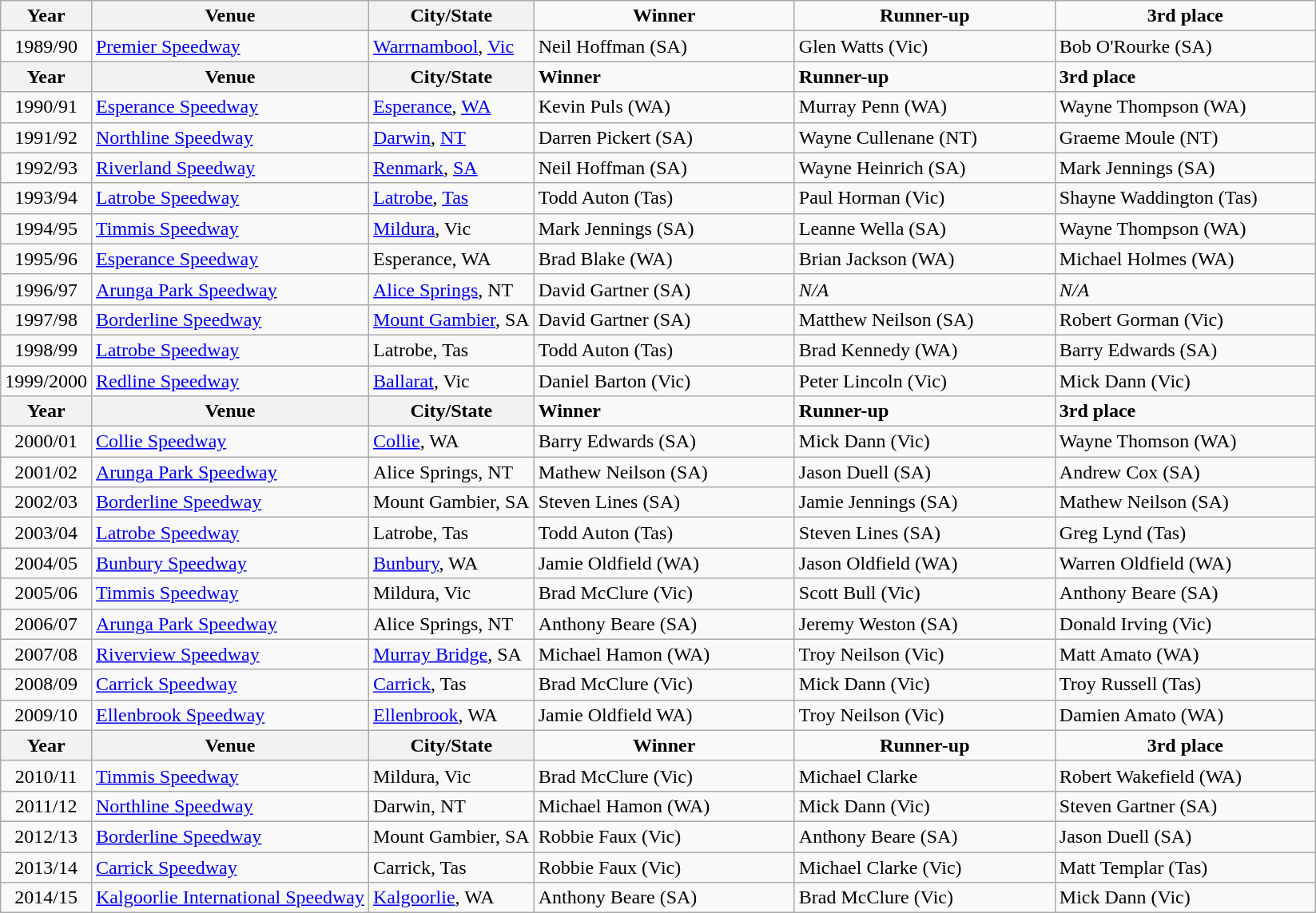<table class="wikitable">
<tr align=center>
<th>Year</th>
<th>Venue</th>
<th>City/State</th>
<td width=210px ><strong>Winner</strong></td>
<td width=210px ><strong>Runner-up</strong></td>
<td width=210px ><strong>3rd place</strong></td>
</tr>
<tr>
<td align=center>1989/90</td>
<td><a href='#'>Premier Speedway</a></td>
<td><a href='#'>Warrnambool</a>, <a href='#'>Vic</a></td>
<td>Neil Hoffman (SA)</td>
<td>Glen Watts (Vic)</td>
<td>Bob O'Rourke (SA)</td>
</tr>
<tr>
<th>Year</th>
<th>Venue</th>
<th>City/State</th>
<td width=210px ><strong>Winner</strong></td>
<td width=210px ><strong>Runner-up</strong></td>
<td width=210px ><strong>3rd place</strong></td>
</tr>
<tr>
<td align=center>1990/91</td>
<td><a href='#'>Esperance Speedway</a></td>
<td><a href='#'>Esperance</a>, <a href='#'>WA</a></td>
<td>Kevin Puls (WA)</td>
<td>Murray Penn (WA)</td>
<td>Wayne Thompson (WA)</td>
</tr>
<tr>
<td align=center>1991/92</td>
<td><a href='#'>Northline Speedway</a></td>
<td><a href='#'>Darwin</a>, <a href='#'>NT</a></td>
<td>Darren Pickert (SA)</td>
<td>Wayne Cullenane (NT)</td>
<td>Graeme Moule (NT)</td>
</tr>
<tr>
<td align=center>1992/93</td>
<td><a href='#'>Riverland Speedway</a></td>
<td><a href='#'>Renmark</a>, <a href='#'>SA</a></td>
<td>Neil Hoffman (SA)</td>
<td>Wayne Heinrich (SA)</td>
<td>Mark Jennings (SA)</td>
</tr>
<tr>
<td align=center>1993/94</td>
<td><a href='#'>Latrobe Speedway</a></td>
<td><a href='#'>Latrobe</a>, <a href='#'>Tas</a></td>
<td>Todd Auton (Tas)</td>
<td>Paul Horman (Vic)</td>
<td>Shayne Waddington (Tas)</td>
</tr>
<tr>
<td align=center>1994/95</td>
<td><a href='#'>Timmis Speedway</a></td>
<td><a href='#'>Mildura</a>, Vic</td>
<td>Mark Jennings (SA)</td>
<td>Leanne Wella (SA)</td>
<td>Wayne Thompson (WA)</td>
</tr>
<tr>
<td align=center>1995/96</td>
<td><a href='#'>Esperance Speedway</a></td>
<td>Esperance, WA</td>
<td>Brad Blake (WA)</td>
<td>Brian Jackson (WA)</td>
<td>Michael Holmes (WA)</td>
</tr>
<tr>
<td align=center>1996/97</td>
<td><a href='#'>Arunga Park Speedway</a></td>
<td><a href='#'>Alice Springs</a>, NT</td>
<td>David Gartner (SA)</td>
<td><em>N/A</em></td>
<td><em>N/A</em></td>
</tr>
<tr>
<td align=center>1997/98</td>
<td><a href='#'>Borderline Speedway</a></td>
<td><a href='#'>Mount Gambier</a>, SA</td>
<td>David Gartner (SA)</td>
<td>Matthew Neilson (SA)</td>
<td>Robert Gorman (Vic)</td>
</tr>
<tr>
<td align=center>1998/99</td>
<td><a href='#'>Latrobe Speedway</a></td>
<td>Latrobe, Tas</td>
<td>Todd Auton (Tas)</td>
<td>Brad Kennedy (WA)</td>
<td>Barry Edwards (SA)</td>
</tr>
<tr>
<td align=center>1999/2000</td>
<td><a href='#'>Redline Speedway</a></td>
<td><a href='#'>Ballarat</a>, Vic</td>
<td>Daniel Barton (Vic)</td>
<td>Peter Lincoln (Vic)</td>
<td>Mick Dann (Vic)</td>
</tr>
<tr>
<th>Year</th>
<th>Venue</th>
<th>City/State</th>
<td width=210px ><strong>Winner</strong></td>
<td width=210px ><strong>Runner-up</strong></td>
<td width=210px ><strong>3rd place</strong></td>
</tr>
<tr>
<td align=center>2000/01</td>
<td><a href='#'>Collie Speedway</a></td>
<td><a href='#'>Collie</a>, WA</td>
<td>Barry Edwards (SA)</td>
<td>Mick Dann (Vic)</td>
<td>Wayne Thomson (WA)</td>
</tr>
<tr>
<td align=center>2001/02</td>
<td><a href='#'>Arunga Park Speedway</a></td>
<td>Alice Springs, NT</td>
<td>Mathew Neilson (SA)</td>
<td>Jason Duell (SA)</td>
<td>Andrew Cox (SA)</td>
</tr>
<tr>
<td align=center>2002/03</td>
<td><a href='#'>Borderline Speedway</a></td>
<td>Mount Gambier, SA</td>
<td>Steven Lines (SA)</td>
<td>Jamie Jennings (SA)</td>
<td>Mathew Neilson (SA)</td>
</tr>
<tr>
<td align=center>2003/04</td>
<td><a href='#'>Latrobe Speedway</a></td>
<td>Latrobe, Tas</td>
<td>Todd Auton (Tas)</td>
<td>Steven Lines (SA)</td>
<td>Greg Lynd (Tas)</td>
</tr>
<tr>
<td align=center>2004/05</td>
<td><a href='#'>Bunbury Speedway</a></td>
<td><a href='#'>Bunbury</a>, WA</td>
<td>Jamie Oldfield (WA)</td>
<td>Jason Oldfield (WA)</td>
<td>Warren Oldfield (WA)</td>
</tr>
<tr>
<td align=center>2005/06</td>
<td><a href='#'>Timmis Speedway</a></td>
<td>Mildura, Vic</td>
<td>Brad McClure (Vic)</td>
<td>Scott Bull (Vic)</td>
<td>Anthony Beare (SA)</td>
</tr>
<tr>
<td align=center>2006/07</td>
<td><a href='#'>Arunga Park Speedway</a></td>
<td>Alice Springs, NT</td>
<td>Anthony Beare (SA)</td>
<td>Jeremy Weston (SA)</td>
<td>Donald Irving (Vic)</td>
</tr>
<tr>
<td align=center>2007/08</td>
<td><a href='#'>Riverview Speedway</a></td>
<td><a href='#'>Murray Bridge</a>, SA</td>
<td>Michael Hamon (WA)</td>
<td>Troy Neilson (Vic)</td>
<td>Matt Amato (WA)</td>
</tr>
<tr>
<td align=center>2008/09</td>
<td><a href='#'>Carrick Speedway</a></td>
<td><a href='#'>Carrick</a>, Tas</td>
<td>Brad McClure (Vic)</td>
<td>Mick Dann (Vic)</td>
<td>Troy Russell (Tas)</td>
</tr>
<tr>
<td align=center>2009/10</td>
<td><a href='#'>Ellenbrook Speedway</a></td>
<td><a href='#'>Ellenbrook</a>, WA</td>
<td>Jamie Oldfield WA)</td>
<td>Troy Neilson (Vic)</td>
<td>Damien Amato (WA)</td>
</tr>
<tr align=center>
<th>Year</th>
<th>Venue</th>
<th>City/State</th>
<td width=210px ><strong>Winner</strong></td>
<td width=210px ><strong>Runner-up</strong></td>
<td width=210px ><strong>3rd place</strong></td>
</tr>
<tr>
<td align=center>2010/11</td>
<td><a href='#'>Timmis Speedway</a></td>
<td>Mildura, Vic</td>
<td>Brad McClure (Vic)</td>
<td>Michael Clarke</td>
<td>Robert Wakefield  (WA)</td>
</tr>
<tr>
<td align=center>2011/12</td>
<td><a href='#'>Northline Speedway</a></td>
<td>Darwin, NT</td>
<td>Michael Hamon (WA)</td>
<td>Mick Dann (Vic)</td>
<td>Steven Gartner (SA)</td>
</tr>
<tr>
<td align=center>2012/13</td>
<td><a href='#'>Borderline Speedway</a></td>
<td>Mount Gambier, SA</td>
<td>Robbie Faux (Vic)</td>
<td>Anthony Beare (SA)</td>
<td>Jason Duell (SA)</td>
</tr>
<tr>
<td align=center>2013/14</td>
<td><a href='#'>Carrick Speedway</a></td>
<td>Carrick, Tas</td>
<td>Robbie Faux (Vic)</td>
<td>Michael Clarke (Vic)</td>
<td>Matt Templar (Tas)</td>
</tr>
<tr>
<td align=center>2014/15</td>
<td><a href='#'>Kalgoorlie International Speedway</a></td>
<td><a href='#'>Kalgoorlie</a>, WA</td>
<td>Anthony Beare (SA)</td>
<td>Brad McClure (Vic)</td>
<td>Mick Dann (Vic)</td>
</tr>
</table>
